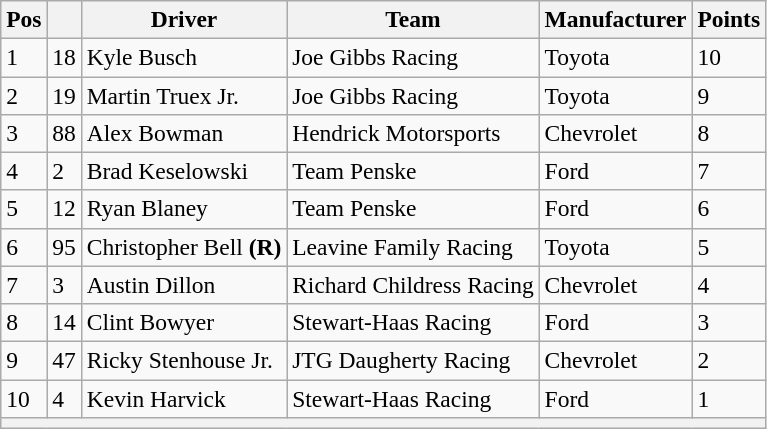<table class="wikitable" style="font-size:98%">
<tr>
<th>Pos</th>
<th></th>
<th>Driver</th>
<th>Team</th>
<th>Manufacturer</th>
<th>Points</th>
</tr>
<tr>
<td>1</td>
<td>18</td>
<td>Kyle Busch</td>
<td>Joe Gibbs Racing</td>
<td>Toyota</td>
<td>10</td>
</tr>
<tr>
<td>2</td>
<td>19</td>
<td>Martin Truex Jr.</td>
<td>Joe Gibbs Racing</td>
<td>Toyota</td>
<td>9</td>
</tr>
<tr>
<td>3</td>
<td>88</td>
<td>Alex Bowman</td>
<td>Hendrick Motorsports</td>
<td>Chevrolet</td>
<td>8</td>
</tr>
<tr>
<td>4</td>
<td>2</td>
<td>Brad Keselowski</td>
<td>Team Penske</td>
<td>Ford</td>
<td>7</td>
</tr>
<tr>
<td>5</td>
<td>12</td>
<td>Ryan Blaney</td>
<td>Team Penske</td>
<td>Ford</td>
<td>6</td>
</tr>
<tr>
<td>6</td>
<td>95</td>
<td>Christopher Bell <strong>(R)</strong></td>
<td>Leavine Family Racing</td>
<td>Toyota</td>
<td>5</td>
</tr>
<tr>
<td>7</td>
<td>3</td>
<td>Austin Dillon</td>
<td>Richard Childress Racing</td>
<td>Chevrolet</td>
<td>4</td>
</tr>
<tr>
<td>8</td>
<td>14</td>
<td>Clint Bowyer</td>
<td>Stewart-Haas Racing</td>
<td>Ford</td>
<td>3</td>
</tr>
<tr>
<td>9</td>
<td>47</td>
<td>Ricky Stenhouse Jr.</td>
<td>JTG Daugherty Racing</td>
<td>Chevrolet</td>
<td>2</td>
</tr>
<tr>
<td>10</td>
<td>4</td>
<td>Kevin Harvick</td>
<td>Stewart-Haas Racing</td>
<td>Ford</td>
<td>1</td>
</tr>
<tr>
<th colspan="6"></th>
</tr>
</table>
